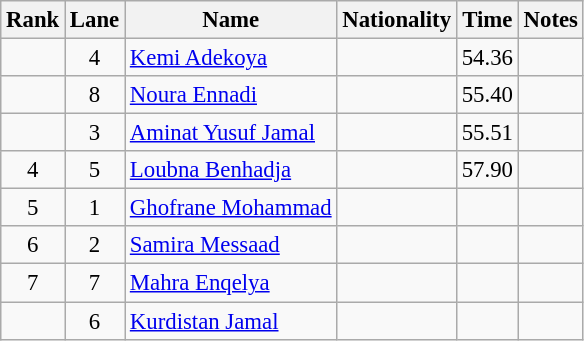<table class="wikitable sortable" style="text-align:center;font-size:95%">
<tr>
<th>Rank</th>
<th>Lane</th>
<th>Name</th>
<th>Nationality</th>
<th>Time</th>
<th>Notes</th>
</tr>
<tr>
<td></td>
<td>4</td>
<td align=left><a href='#'>Kemi Adekoya</a></td>
<td align=left></td>
<td>54.36</td>
<td></td>
</tr>
<tr>
<td></td>
<td>8</td>
<td align=left><a href='#'>Noura Ennadi</a></td>
<td align=left></td>
<td>55.40</td>
<td></td>
</tr>
<tr>
<td></td>
<td>3</td>
<td align=left><a href='#'>Aminat Yusuf Jamal</a></td>
<td align=left></td>
<td>55.51</td>
<td></td>
</tr>
<tr>
<td>4</td>
<td>5</td>
<td align=left><a href='#'>Loubna Benhadja</a></td>
<td align=left></td>
<td>57.90</td>
<td></td>
</tr>
<tr>
<td>5</td>
<td>1</td>
<td align=left><a href='#'>Ghofrane Mohammad</a></td>
<td align=left></td>
<td></td>
<td></td>
</tr>
<tr>
<td>6</td>
<td>2</td>
<td align=left><a href='#'>Samira Messaad</a></td>
<td align=left></td>
<td></td>
<td></td>
</tr>
<tr>
<td>7</td>
<td>7</td>
<td align=left><a href='#'>Mahra Enqelya</a></td>
<td align=left></td>
<td></td>
<td></td>
</tr>
<tr>
<td></td>
<td>6</td>
<td align=left><a href='#'>Kurdistan Jamal</a></td>
<td align=left></td>
<td></td>
<td></td>
</tr>
</table>
